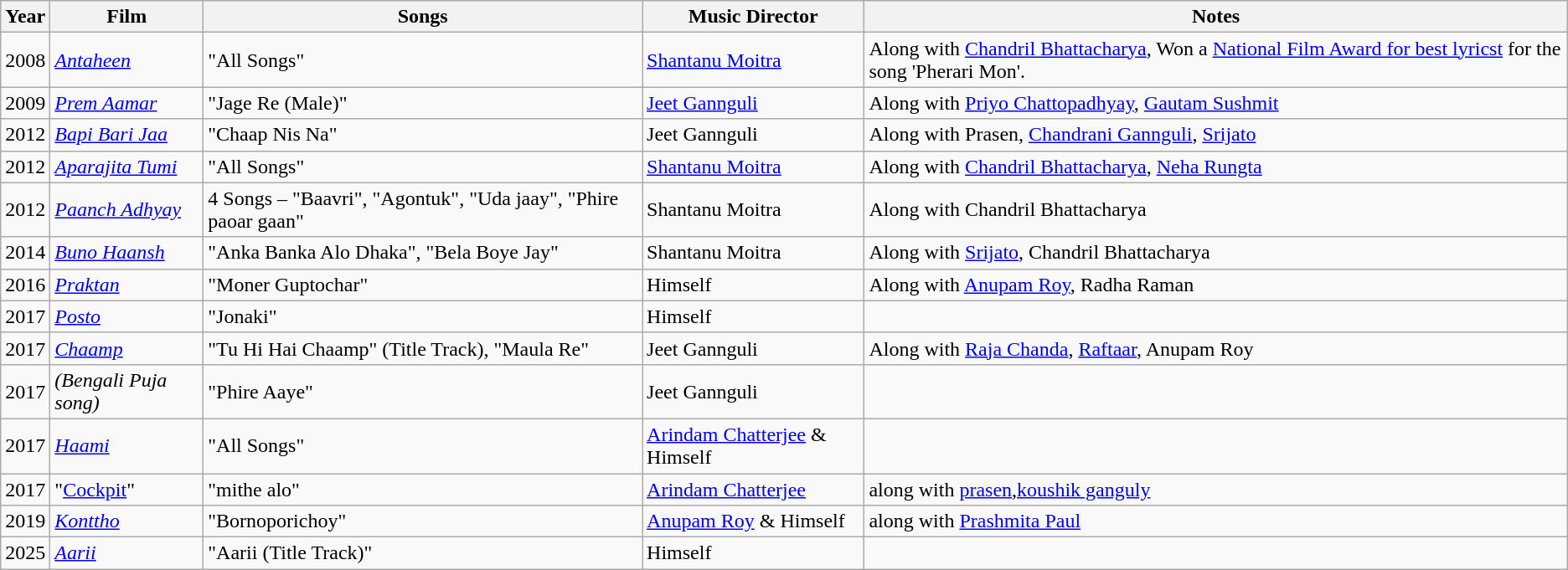<table class="wikitable sortable">
<tr>
<th>Year</th>
<th>Film</th>
<th>Songs</th>
<th>Music Director</th>
<th>Notes</th>
</tr>
<tr>
<td>2008</td>
<td><em><a href='#'>Antaheen</a></em></td>
<td>"All Songs"</td>
<td><a href='#'>Shantanu Moitra</a></td>
<td>Along with <a href='#'>Chandril Bhattacharya</a>, Won a <a href='#'>National Film Award for best lyricst</a> for the song 'Pherari Mon'.</td>
</tr>
<tr>
<td>2009</td>
<td><em><a href='#'>Prem Aamar</a></em></td>
<td>"Jage Re (Male)"</td>
<td><a href='#'>Jeet Gannguli</a></td>
<td>Along with <a href='#'>Priyo Chattopadhyay</a>, <a href='#'>Gautam Sushmit</a></td>
</tr>
<tr>
<td>2012</td>
<td><em><a href='#'>Bapi Bari Jaa</a></em></td>
<td>"Chaap Nis Na"</td>
<td>Jeet Gannguli</td>
<td>Along with Prasen, <a href='#'>Chandrani Gannguli</a>, <a href='#'>Srijato</a></td>
</tr>
<tr>
<td>2012</td>
<td><em><a href='#'>Aparajita Tumi</a></em></td>
<td>"All Songs"</td>
<td><a href='#'>Shantanu Moitra</a></td>
<td>Along with <a href='#'>Chandril Bhattacharya</a>, <a href='#'>Neha Rungta</a></td>
</tr>
<tr>
<td>2012</td>
<td><em><a href='#'>Paanch Adhyay</a></em></td>
<td>4 Songs – "Baavri", "Agontuk", "Uda jaay", "Phire paoar gaan"</td>
<td>Shantanu Moitra</td>
<td>Along with Chandril Bhattacharya</td>
</tr>
<tr>
<td>2014</td>
<td><em><a href='#'>Buno Haansh</a></em></td>
<td>"Anka Banka Alo Dhaka", "Bela Boye Jay"</td>
<td>Shantanu Moitra</td>
<td>Along with <a href='#'>Srijato</a>, Chandril Bhattacharya</td>
</tr>
<tr>
<td>2016</td>
<td><em><a href='#'>Praktan</a></em></td>
<td>"Moner Guptochar"</td>
<td>Himself</td>
<td>Along with <a href='#'>Anupam Roy</a>, Radha Raman</td>
</tr>
<tr>
<td>2017</td>
<td><em><a href='#'>Posto</a></em></td>
<td>"Jonaki"</td>
<td>Himself</td>
<td></td>
</tr>
<tr>
<td>2017</td>
<td><em><a href='#'>Chaamp</a></em></td>
<td>"Tu Hi Hai Chaamp" (Title Track), "Maula Re"</td>
<td>Jeet Gannguli</td>
<td>Along with <a href='#'>Raja Chanda</a>, <a href='#'>Raftaar</a>, Anupam Roy</td>
</tr>
<tr>
<td>2017</td>
<td><em>(Bengali Puja song)</em></td>
<td>"Phire Aaye"</td>
<td>Jeet Gannguli</td>
<td></td>
</tr>
<tr>
<td>2017</td>
<td><em><a href='#'>Haami</a></em></td>
<td>"All Songs"</td>
<td><a href='#'>Arindam Chatterjee</a> & Himself</td>
<td></td>
</tr>
<tr>
<td>2017</td>
<td>"<a href='#'>Cockpit</a>"</td>
<td>"mithe alo"</td>
<td><a href='#'>Arindam Chatterjee</a></td>
<td>along with <a href='#'>prasen</a>,<a href='#'>koushik ganguly</a></td>
</tr>
<tr>
<td>2019</td>
<td><em><a href='#'>Konttho</a></em></td>
<td>"Bornoporichoy"</td>
<td><a href='#'>Anupam Roy</a> & Himself</td>
<td>along with <a href='#'>Prashmita Paul</a></td>
</tr>
<tr>
<td>2025</td>
<td><em><a href='#'>Aarii</a></em></td>
<td>"Aarii (Title Track)"</td>
<td>Himself</td>
<td></td>
</tr>
</table>
